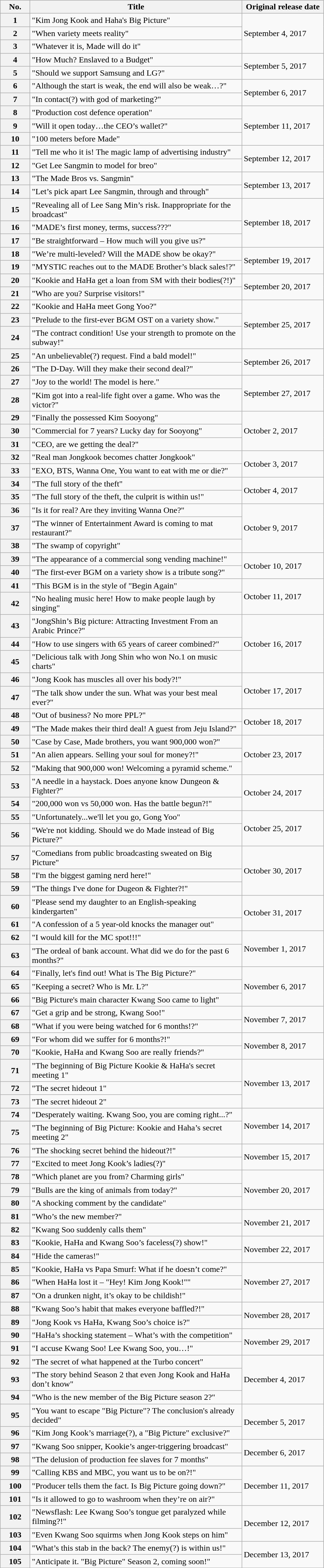<table class="wikitable sortable mw-collapsible">
<tr>
<th width=50>No.</th>
<th width=400>Title</th>
<th width=150>Original release date</th>
</tr>
<tr>
<th>1</th>
<td>"Kim Jong Kook and Haha's Big Picture"</td>
<td rowspan="3">September 4, 2017</td>
</tr>
<tr>
<th>2</th>
<td>"When variety meets reality"</td>
</tr>
<tr>
<th>3</th>
<td>"Whatever it is, Made will do it"</td>
</tr>
<tr>
<th>4</th>
<td>"How Much? Enslaved to a Budget"</td>
<td rowspan="2">September 5, 2017</td>
</tr>
<tr>
<th>5</th>
<td>"Should we support Samsung and LG?"</td>
</tr>
<tr>
<th>6</th>
<td>"Although the start is weak, the end will also be weak…?"</td>
<td rowspan="2">September 6, 2017</td>
</tr>
<tr>
<th>7</th>
<td>"In contact(?) with god of marketing?"</td>
</tr>
<tr>
<th>8</th>
<td>"Production cost defence operation"</td>
<td rowspan="3">September 11, 2017</td>
</tr>
<tr>
<th>9</th>
<td>"Will it open today…the CEO’s wallet?"</td>
</tr>
<tr>
<th>10</th>
<td>"100 meters before Made"</td>
</tr>
<tr>
<th>11</th>
<td>"Tell me who it is! The magic lamp of advertising industry"</td>
<td rowspan="2">September 12, 2017</td>
</tr>
<tr>
<th>12</th>
<td>"Get Lee Sangmin to model for breo"</td>
</tr>
<tr>
<th>13</th>
<td>"The Made Bros vs. Sangmin"</td>
<td rowspan="2">September 13, 2017</td>
</tr>
<tr>
<th>14</th>
<td>"Let’s pick apart Lee Sangmin, through and through"</td>
</tr>
<tr>
<th>15</th>
<td>"Revealing all of Lee Sang Min’s risk. Inappropriate for the broadcast"</td>
<td rowspan="3">September 18, 2017</td>
</tr>
<tr>
<th>16</th>
<td>"MADE’s first money, terms, success???"</td>
</tr>
<tr>
<th>17</th>
<td>"Be straightforward – How much will you give us?"</td>
</tr>
<tr>
<th>18</th>
<td>"We’re multi-leveled? Will the MADE show be okay?"</td>
<td rowspan="2">September 19, 2017</td>
</tr>
<tr>
<th>19</th>
<td>"MYSTIC reaches out to the MADE Brother’s black sales!?"</td>
</tr>
<tr>
<th>20</th>
<td>"Kookie and HaHa get a loan from SM with their bodies(?!)"</td>
<td rowspan="2">September 20, 2017</td>
</tr>
<tr>
<th>21</th>
<td>"Who are you? Surprise visitors!"</td>
</tr>
<tr>
<th>22</th>
<td>"Kookie and HaHa meet Gong Yoo?"</td>
<td rowspan="3">September 25, 2017</td>
</tr>
<tr>
<th>23</th>
<td>"Prelude to the first-ever BGM OST on a variety show."</td>
</tr>
<tr>
<th>24</th>
<td>"The contract condition! Use your strength to promote on the subway!"</td>
</tr>
<tr>
<th>25</th>
<td>"An unbelievable(?) request. Find a bald model!"</td>
<td rowspan="2">September 26, 2017</td>
</tr>
<tr>
<th>26</th>
<td>"The D-Day. Will they make their second deal?"</td>
</tr>
<tr>
<th>27</th>
<td>"Joy to the world! The model is here."</td>
<td rowspan="2">September 27, 2017</td>
</tr>
<tr>
<th>28</th>
<td>"Kim got into a real-life fight over a game. Who was the victor?"</td>
</tr>
<tr>
<th>29</th>
<td>"Finally the possessed Kim Sooyong"</td>
<td rowspan="3">October 2, 2017</td>
</tr>
<tr>
<th>30</th>
<td>"Commercial for 7 years? Lucky day for Sooyong"</td>
</tr>
<tr>
<th>31</th>
<td>"CEO, are we getting the deal?"</td>
</tr>
<tr>
<th>32</th>
<td>"Real man Jongkook becomes chatter Jongkook"</td>
<td rowspan="2">October 3, 2017</td>
</tr>
<tr>
<th>33</th>
<td>"EXO, BTS, Wanna One, You want to eat with me or die?"</td>
</tr>
<tr>
<th>34</th>
<td>"The full story of the theft"</td>
<td rowspan="2">October 4, 2017</td>
</tr>
<tr>
<th>35</th>
<td>"The full story of the theft, the culprit is within us!"</td>
</tr>
<tr>
<th>36</th>
<td>"Is it for real? Are they inviting Wanna One?"</td>
<td rowspan="3">October 9, 2017</td>
</tr>
<tr>
<th>37</th>
<td>"The winner of Entertainment Award is coming to mat restaurant?"</td>
</tr>
<tr>
<th>38</th>
<td>"The swamp of copyright"</td>
</tr>
<tr>
<th>39</th>
<td>"The appearance of a commercial song vending machine!"</td>
<td rowspan="2">October 10, 2017</td>
</tr>
<tr>
<th>40</th>
<td>"The first-ever BGM on a variety show is a tribute song?"</td>
</tr>
<tr>
<th>41</th>
<td>"This BGM is in the style of "Begin Again"</td>
<td rowspan="2">October 11, 2017</td>
</tr>
<tr>
<th>42</th>
<td>"No healing music here! How to make people laugh by singing"</td>
</tr>
<tr>
<th>43</th>
<td>"JongShin’s Big picture: Attracting Investment From an Arabic Prince?"</td>
<td rowspan="3">October 16, 2017</td>
</tr>
<tr>
<th>44</th>
<td>"How to use singers with 65 years of career combined?"</td>
</tr>
<tr>
<th>45</th>
<td>"Delicious talk with Jong Shin who won No.1 on music charts"</td>
</tr>
<tr>
<th>46</th>
<td>"Jong Kook has muscles all over his body?!"</td>
<td rowspan="2">October 17, 2017</td>
</tr>
<tr>
<th>47</th>
<td>"The talk show under the sun. What was your best meal ever?"</td>
</tr>
<tr>
<th>48</th>
<td>"Out of business? No more PPL?"</td>
<td rowspan="2">October 18, 2017</td>
</tr>
<tr>
<th>49</th>
<td>"The Made makes their third deal! A guest from Jeju Island?"</td>
</tr>
<tr>
<th>50</th>
<td>"Case by Case, Made brothers, you want 900,000 won?"</td>
<td rowspan="3">October 23, 2017</td>
</tr>
<tr>
<th>51</th>
<td>"An alien appears. Selling your soul for money?!"</td>
</tr>
<tr>
<th>52</th>
<td>"Making that 900,000 won! Welcoming a pyramid scheme."</td>
</tr>
<tr>
<th>53</th>
<td>"A needle in a haystack. Does anyone know Dungeon & Fighter?"</td>
<td rowspan="2">October 24, 2017</td>
</tr>
<tr>
<th>54</th>
<td>"200,000 won vs 50,000 won. Has the battle begun?!"</td>
</tr>
<tr>
<th>55</th>
<td>"Unfortunately...we'll let you go, Gong Yoo"</td>
<td rowspan="2">October 25, 2017</td>
</tr>
<tr>
<th>56</th>
<td>"We're not kidding. Should we do Made instead of Big Picture?"</td>
</tr>
<tr>
<th>57</th>
<td>"Comedians from public broadcasting sweated on Big Picture"</td>
<td rowspan="3">October 30, 2017</td>
</tr>
<tr>
<th>58</th>
<td>"I'm the biggest gaming nerd here!"</td>
</tr>
<tr>
<th>59</th>
<td>"The things I've done for Dugeon & Fighter?!"</td>
</tr>
<tr>
<th>60</th>
<td>"Please send my daughter to an English-speaking kindergarten"</td>
<td rowspan="2">October 31, 2017</td>
</tr>
<tr>
<th>61</th>
<td>"A confession of a 5 year-old knocks the manager out"</td>
</tr>
<tr>
<th>62</th>
<td>"I would kill for the MC spot!!!"</td>
<td rowspan="2">November 1, 2017</td>
</tr>
<tr>
<th>63</th>
<td>"The ordeal of bank account. What did we do for the past 6 months?"</td>
</tr>
<tr>
<th>64</th>
<td>"Finally, let's find out! What is The Big Picture?"</td>
<td rowspan="3">November 6, 2017</td>
</tr>
<tr>
<th>65</th>
<td>"Keeping a secret? Who is Mr. L?"</td>
</tr>
<tr>
<th>66</th>
<td>"Big Picture's main character Kwang Soo came to light"</td>
</tr>
<tr>
<th>67</th>
<td>"Get a grip and be strong, Kwang Soo!"</td>
<td rowspan="2">November 7, 2017</td>
</tr>
<tr>
<th>68</th>
<td>"What if you were being watched for 6 months!?"</td>
</tr>
<tr>
<th>69</th>
<td>"For whom did we suffer for 6 months?!"</td>
<td rowspan="2">November 8, 2017</td>
</tr>
<tr>
<th>70</th>
<td>"Kookie, HaHa and Kwang Soo are really friends?"</td>
</tr>
<tr>
<th>71</th>
<td>"The beginning of Big Picture Kookie & HaHa's secret meeting 1"</td>
<td rowspan="3">November 13, 2017</td>
</tr>
<tr>
<th>72</th>
<td>"The secret hideout 1"</td>
</tr>
<tr>
<th>73</th>
<td>"The secret hideout 2"</td>
</tr>
<tr>
<th>74</th>
<td>"Desperately waiting. Kwang Soo, you are coming right...?"</td>
<td rowspan="2">November 14, 2017</td>
</tr>
<tr>
<th>75</th>
<td>"The beginning of Big Picture: Kookie and Haha’s secret meeting 2"</td>
</tr>
<tr>
<th>76</th>
<td>"The shocking secret behind the hideout?!"</td>
<td rowspan="2">November 15, 2017</td>
</tr>
<tr>
<th>77</th>
<td>"Excited to meet Jong Kook’s ladies(?)"</td>
</tr>
<tr>
<th>78</th>
<td>"Which planet are you from? Charming girls"</td>
<td rowspan="3">November 20, 2017</td>
</tr>
<tr>
<th>79</th>
<td>"Bulls are the king of animals from today?"</td>
</tr>
<tr>
<th>80</th>
<td>"A shocking comment by the candidate"</td>
</tr>
<tr>
<th>81</th>
<td>"Who’s the new member?"</td>
<td rowspan="2">November 21, 2017</td>
</tr>
<tr>
<th>82</th>
<td>"Kwang Soo suddenly calls them"</td>
</tr>
<tr>
<th>83</th>
<td>"Kookie, HaHa and Kwang Soo’s faceless(?) show!"</td>
<td rowspan="2">November 22, 2017</td>
</tr>
<tr>
<th>84</th>
<td>"Hide the cameras!"</td>
</tr>
<tr>
<th>85</th>
<td>"Kookie, HaHa vs Papa Smurf: What if he doesn’t come?"</td>
<td rowspan="3">November 27, 2017</td>
</tr>
<tr>
<th>86</th>
<td>"When HaHa lost it – "Hey! Kim Jong Kook!""</td>
</tr>
<tr>
<th>87</th>
<td>"On a drunken night, it’s okay to be childish!"</td>
</tr>
<tr>
<th>88</th>
<td>"Kwang Soo’s habit that makes everyone baffled?!"</td>
<td rowspan="2">November 28, 2017</td>
</tr>
<tr>
<th>89</th>
<td>"Jong Kook vs HaHa, Kwang Soo’s choice is?"</td>
</tr>
<tr>
<th>90</th>
<td>"HaHa’s shocking statement – What’s with the competition"</td>
<td rowspan="2">November 29, 2017</td>
</tr>
<tr>
<th>91</th>
<td>"I accuse Kwang Soo! Lee Kwang Soo, you…!"</td>
</tr>
<tr>
<th>92</th>
<td>"The secret of what happened at the Turbo concert"</td>
<td rowspan="3">December 4, 2017</td>
</tr>
<tr>
<th>93</th>
<td>"The story behind Season 2 that even Jong Kook and HaHa don’t know"</td>
</tr>
<tr>
<th>94</th>
<td>"Who is the new member of the Big Picture season 2?"</td>
</tr>
<tr>
<th>95</th>
<td>"You want to escape "Big Picture"? The conclusion's already decided"</td>
<td rowspan="2">December 5, 2017</td>
</tr>
<tr>
<th>96</th>
<td>"Kim Jong Kook’s marriage(?), a "Big Picture" exclusive?"</td>
</tr>
<tr>
<th>97</th>
<td>"Kwang Soo snipper, Kookie’s anger-triggering broadcast"</td>
<td rowspan="2">December 6, 2017</td>
</tr>
<tr>
<th>98</th>
<td>"The delusion of production fee slaves for 7 months"</td>
</tr>
<tr>
<th>99</th>
<td>"Calling KBS and MBC, you want us to be on?!"</td>
<td rowspan="3">December 11, 2017</td>
</tr>
<tr>
<th>100</th>
<td>"Producer tells them the fact. Is Big Picture going down?"</td>
</tr>
<tr>
<th>101</th>
<td>"Is it allowed to go to washroom when they’re on air?"</td>
</tr>
<tr>
<th>102</th>
<td>"Newsflash: Lee Kwang Soo’s tongue get paralyzed while filming?!"</td>
<td rowspan="2">December 12, 2017</td>
</tr>
<tr>
<th>103</th>
<td>"Even Kwang Soo squirms when Jong Kook steps on him"</td>
</tr>
<tr>
<th>104</th>
<td>"What’s this stab in the back? The enemy(?) is within us!"</td>
<td rowspan="2">December 13, 2017</td>
</tr>
<tr>
<th>105</th>
<td>"Anticipate it. "Big Picture" Season 2, coming soon!"</td>
</tr>
</table>
